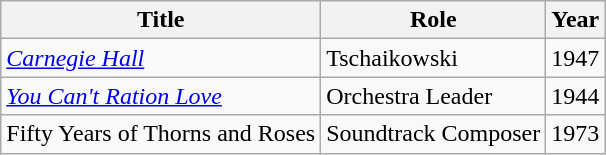<table class="wikitable">
<tr>
<th>Title</th>
<th>Role</th>
<th>Year</th>
</tr>
<tr>
<td><a href='#'><em>Carnegie Hall</em></a></td>
<td>Tschaikowski</td>
<td>1947</td>
</tr>
<tr>
<td><em><a href='#'>You Can't Ration Love</a></em></td>
<td>Orchestra Leader</td>
<td>1944</td>
</tr>
<tr>
<td>Fifty Years of Thorns and Roses</td>
<td>Soundtrack Composer</td>
<td>1973</td>
</tr>
</table>
